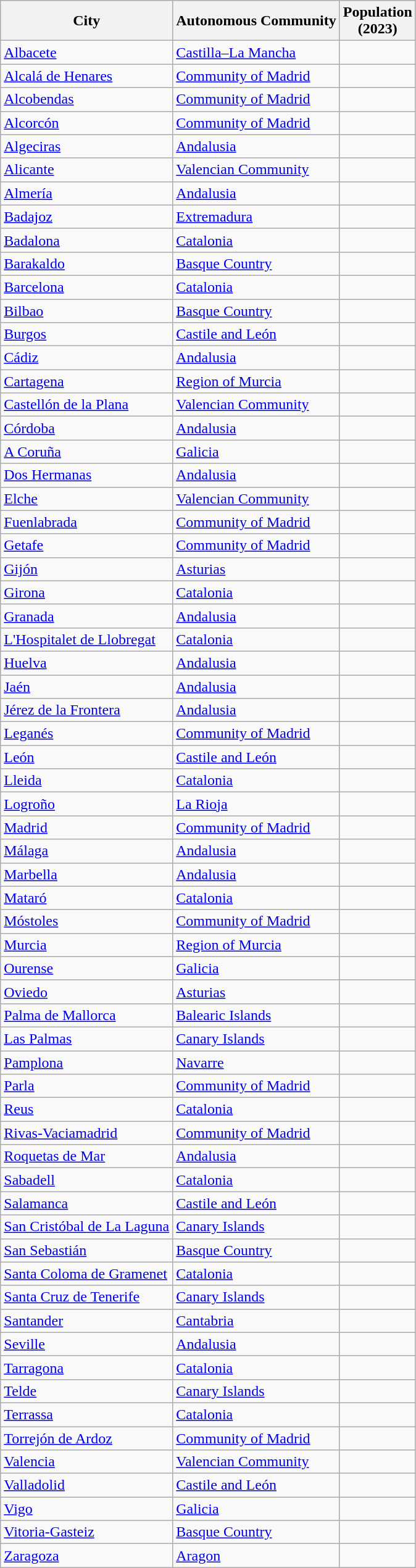<table class="wikitable sortable sticky-header col3right">
<tr>
<th>City</th>
<th>Autonomous Community</th>
<th>Population<br>(2023)</th>
</tr>
<tr>
<td><a href='#'>Albacete</a></td>
<td><a href='#'>Castilla–La Mancha</a></td>
<td></td>
</tr>
<tr>
<td><a href='#'>Alcalá de Henares</a></td>
<td><a href='#'>Community of Madrid</a></td>
<td></td>
</tr>
<tr>
<td><a href='#'>Alcobendas</a></td>
<td><a href='#'>Community of Madrid</a></td>
<td></td>
</tr>
<tr>
<td><a href='#'>Alcorcón</a></td>
<td><a href='#'>Community of Madrid</a></td>
<td></td>
</tr>
<tr>
<td><a href='#'>Algeciras</a></td>
<td><a href='#'>Andalusia</a></td>
<td></td>
</tr>
<tr>
<td><a href='#'>Alicante</a></td>
<td><a href='#'>Valencian Community</a></td>
<td></td>
</tr>
<tr>
<td><a href='#'>Almería</a></td>
<td><a href='#'>Andalusia</a></td>
<td></td>
</tr>
<tr>
<td><a href='#'>Badajoz</a></td>
<td><a href='#'>Extremadura</a></td>
<td></td>
</tr>
<tr>
<td><a href='#'>Badalona</a></td>
<td><a href='#'>Catalonia</a></td>
<td></td>
</tr>
<tr>
<td><a href='#'>Barakaldo</a></td>
<td><a href='#'>Basque Country</a></td>
<td></td>
</tr>
<tr>
<td><a href='#'>Barcelona</a></td>
<td><a href='#'>Catalonia</a></td>
<td></td>
</tr>
<tr>
<td><a href='#'>Bilbao</a></td>
<td><a href='#'>Basque Country</a></td>
<td></td>
</tr>
<tr>
<td><a href='#'>Burgos</a></td>
<td><a href='#'>Castile and León</a></td>
<td></td>
</tr>
<tr>
<td><a href='#'>Cádiz</a></td>
<td><a href='#'>Andalusia</a></td>
<td></td>
</tr>
<tr>
<td><a href='#'>Cartagena</a></td>
<td><a href='#'>Region of Murcia</a></td>
<td></td>
</tr>
<tr>
<td><a href='#'>Castellón de la Plana</a></td>
<td><a href='#'>Valencian Community</a></td>
<td></td>
</tr>
<tr>
<td><a href='#'>Córdoba</a></td>
<td><a href='#'>Andalusia</a></td>
<td></td>
</tr>
<tr>
<td><a href='#'>A Coruña</a></td>
<td><a href='#'>Galicia</a></td>
<td></td>
</tr>
<tr>
<td><a href='#'>Dos Hermanas</a></td>
<td><a href='#'>Andalusia</a></td>
<td></td>
</tr>
<tr>
<td><a href='#'>Elche</a></td>
<td><a href='#'>Valencian Community</a></td>
<td></td>
</tr>
<tr>
<td><a href='#'>Fuenlabrada</a></td>
<td><a href='#'>Community of Madrid</a></td>
<td></td>
</tr>
<tr>
<td><a href='#'>Getafe</a></td>
<td><a href='#'>Community of Madrid</a></td>
<td></td>
</tr>
<tr>
<td><a href='#'>Gijón</a></td>
<td><a href='#'>Asturias</a></td>
<td></td>
</tr>
<tr>
<td><a href='#'>Girona</a></td>
<td><a href='#'>Catalonia</a></td>
<td></td>
</tr>
<tr>
<td><a href='#'>Granada</a></td>
<td><a href='#'>Andalusia</a></td>
<td></td>
</tr>
<tr>
<td><a href='#'>L'Hospitalet de Llobregat</a></td>
<td><a href='#'>Catalonia</a></td>
<td></td>
</tr>
<tr>
<td><a href='#'>Huelva</a></td>
<td><a href='#'>Andalusia</a></td>
<td></td>
</tr>
<tr>
<td><a href='#'>Jaén</a></td>
<td><a href='#'>Andalusia</a></td>
<td></td>
</tr>
<tr>
<td><a href='#'>Jérez de la Frontera</a></td>
<td><a href='#'>Andalusia</a></td>
<td></td>
</tr>
<tr>
<td><a href='#'>Leganés</a></td>
<td><a href='#'>Community of Madrid</a></td>
<td></td>
</tr>
<tr>
<td><a href='#'>León</a></td>
<td><a href='#'>Castile and León</a></td>
<td></td>
</tr>
<tr>
<td><a href='#'>Lleida</a></td>
<td><a href='#'>Catalonia</a></td>
<td></td>
</tr>
<tr>
<td><a href='#'>Logroño</a></td>
<td><a href='#'>La Rioja</a></td>
<td></td>
</tr>
<tr>
<td><a href='#'>Madrid</a></td>
<td><a href='#'>Community of Madrid</a></td>
<td></td>
</tr>
<tr>
<td><a href='#'>Málaga</a></td>
<td><a href='#'>Andalusia</a></td>
<td></td>
</tr>
<tr>
<td><a href='#'>Marbella</a></td>
<td><a href='#'>Andalusia</a></td>
<td></td>
</tr>
<tr>
<td><a href='#'>Mataró</a></td>
<td><a href='#'>Catalonia</a></td>
<td></td>
</tr>
<tr>
<td><a href='#'>Móstoles</a></td>
<td><a href='#'>Community of Madrid</a></td>
<td></td>
</tr>
<tr>
<td><a href='#'>Murcia</a></td>
<td><a href='#'>Region of Murcia</a></td>
<td></td>
</tr>
<tr>
<td><a href='#'>Ourense</a></td>
<td><a href='#'>Galicia</a></td>
<td></td>
</tr>
<tr>
<td><a href='#'>Oviedo</a></td>
<td><a href='#'>Asturias</a></td>
<td></td>
</tr>
<tr>
<td><a href='#'>Palma de Mallorca</a></td>
<td><a href='#'>Balearic Islands</a></td>
<td></td>
</tr>
<tr>
<td><a href='#'>Las Palmas</a></td>
<td><a href='#'>Canary Islands</a></td>
<td></td>
</tr>
<tr>
<td><a href='#'>Pamplona</a></td>
<td><a href='#'>Navarre</a></td>
<td></td>
</tr>
<tr>
<td><a href='#'>Parla</a></td>
<td><a href='#'>Community of Madrid</a></td>
<td></td>
</tr>
<tr>
<td><a href='#'>Reus</a></td>
<td><a href='#'>Catalonia</a></td>
<td></td>
</tr>
<tr>
<td><a href='#'>Rivas-Vaciamadrid</a></td>
<td><a href='#'>Community of Madrid</a></td>
<td></td>
</tr>
<tr>
<td><a href='#'>Roquetas de Mar</a></td>
<td><a href='#'>Andalusia</a></td>
<td></td>
</tr>
<tr>
<td><a href='#'>Sabadell</a></td>
<td><a href='#'>Catalonia</a></td>
<td></td>
</tr>
<tr>
<td><a href='#'>Salamanca</a></td>
<td><a href='#'>Castile and León</a></td>
<td></td>
</tr>
<tr>
<td><a href='#'>San Cristóbal de La Laguna</a></td>
<td><a href='#'>Canary Islands</a></td>
<td></td>
</tr>
<tr>
<td><a href='#'>San Sebastián</a></td>
<td><a href='#'>Basque Country</a></td>
<td></td>
</tr>
<tr>
<td><a href='#'>Santa Coloma de Gramenet</a></td>
<td><a href='#'>Catalonia</a></td>
<td></td>
</tr>
<tr>
<td><a href='#'>Santa Cruz de Tenerife</a></td>
<td><a href='#'>Canary Islands</a></td>
<td></td>
</tr>
<tr>
<td><a href='#'>Santander</a></td>
<td><a href='#'>Cantabria</a></td>
<td></td>
</tr>
<tr>
<td><a href='#'>Seville</a></td>
<td><a href='#'>Andalusia</a></td>
<td></td>
</tr>
<tr>
<td><a href='#'>Tarragona</a></td>
<td><a href='#'>Catalonia</a></td>
<td></td>
</tr>
<tr>
<td><a href='#'>Telde</a></td>
<td><a href='#'>Canary Islands</a></td>
<td></td>
</tr>
<tr>
<td><a href='#'>Terrassa</a></td>
<td><a href='#'>Catalonia</a></td>
<td></td>
</tr>
<tr>
<td><a href='#'>Torrejón de Ardoz</a></td>
<td><a href='#'>Community of Madrid</a></td>
<td></td>
</tr>
<tr>
<td><a href='#'>Valencia</a></td>
<td><a href='#'>Valencian Community</a></td>
<td></td>
</tr>
<tr>
<td><a href='#'>Valladolid</a></td>
<td><a href='#'>Castile and León</a></td>
<td></td>
</tr>
<tr>
<td><a href='#'>Vigo</a></td>
<td><a href='#'>Galicia</a></td>
<td></td>
</tr>
<tr>
<td><a href='#'>Vitoria-Gasteiz</a></td>
<td><a href='#'>Basque Country</a></td>
<td></td>
</tr>
<tr>
<td><a href='#'>Zaragoza</a></td>
<td><a href='#'>Aragon</a></td>
<td></td>
</tr>
</table>
